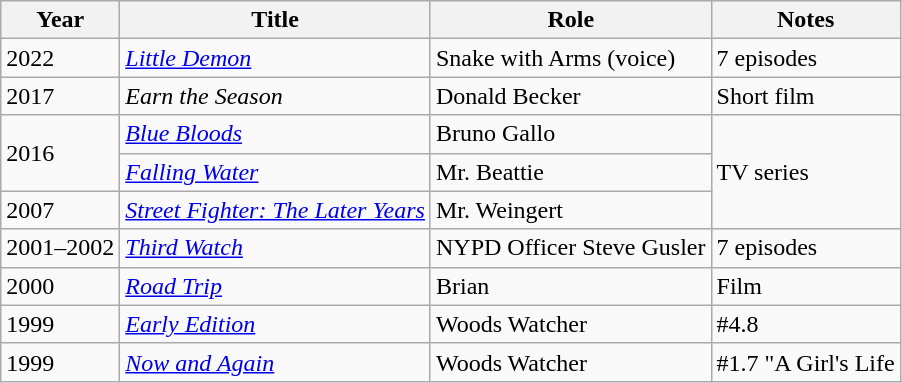<table class="wikitable sortable">
<tr>
<th>Year</th>
<th>Title</th>
<th>Role</th>
<th class="unsortable">Notes</th>
</tr>
<tr>
<td>2022</td>
<td><em><a href='#'>Little Demon</a></em></td>
<td>Snake with Arms (voice)</td>
<td>7 episodes</td>
</tr>
<tr>
<td>2017</td>
<td><em>Earn the Season</em></td>
<td>Donald Becker</td>
<td>Short film</td>
</tr>
<tr>
<td rowspan="2">2016</td>
<td><em><a href='#'>Blue Bloods</a></em></td>
<td>Bruno Gallo</td>
<td rowspan="3">TV series</td>
</tr>
<tr>
<td><em><a href='#'>Falling Water</a></em></td>
<td>Mr. Beattie</td>
</tr>
<tr>
<td>2007</td>
<td><em><a href='#'>Street Fighter: The Later Years</a></em></td>
<td>Mr. Weingert</td>
</tr>
<tr>
<td>2001–2002</td>
<td><em><a href='#'>Third Watch</a></em></td>
<td>NYPD Officer Steve Gusler</td>
<td>7 episodes</td>
</tr>
<tr>
<td>2000</td>
<td><em><a href='#'>Road Trip</a></em></td>
<td>Brian</td>
<td>Film</td>
</tr>
<tr>
<td>1999</td>
<td><em><a href='#'>Early Edition</a></em></td>
<td>Woods Watcher</td>
<td>#4.8</td>
</tr>
<tr>
<td>1999</td>
<td><em><a href='#'>Now and Again</a></em></td>
<td>Woods Watcher</td>
<td>#1.7 "A Girl's Life</td>
</tr>
</table>
